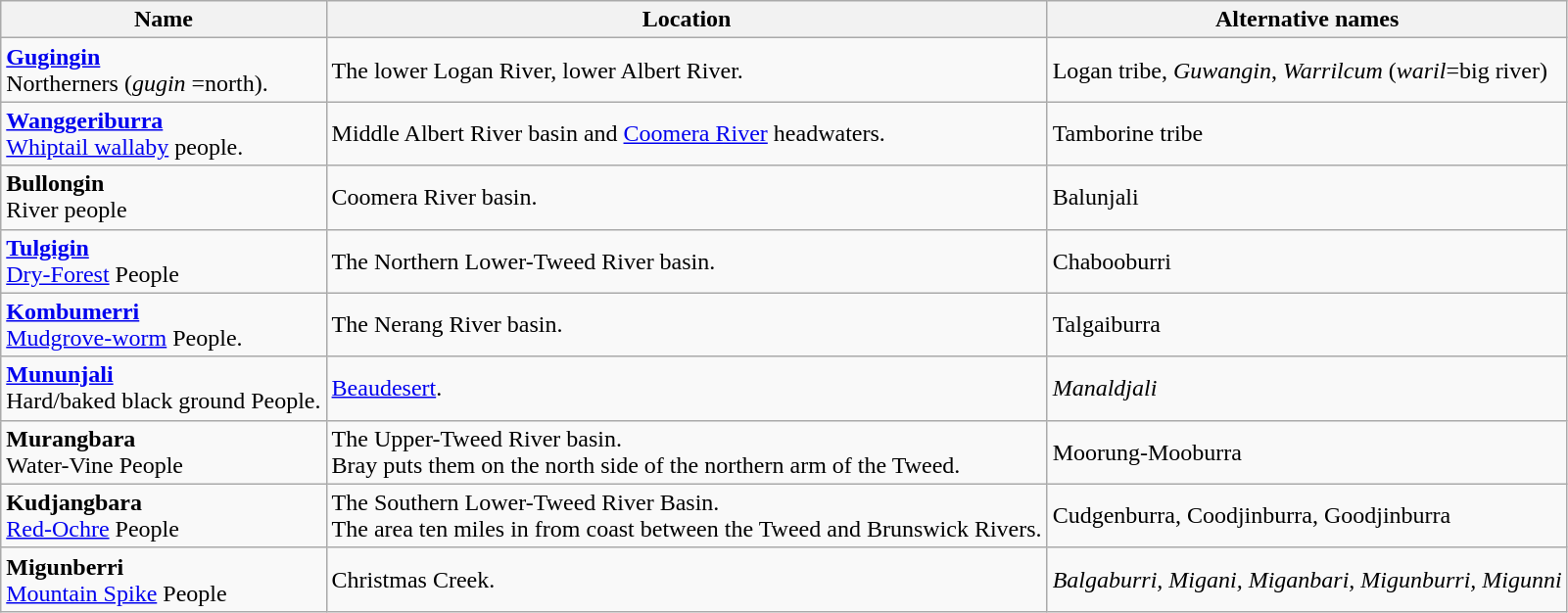<table class="wikitable">
<tr>
<th>Name</th>
<th>Location</th>
<th>Alternative names</th>
</tr>
<tr>
<td><strong><a href='#'>Gugingin</a></strong><br>Northerners (<em>gugin</em> =north).</td>
<td>The lower Logan River, lower Albert River.</td>
<td>Logan tribe, <em>Guwangin</em>, <em>Warrilcum</em> (<em>waril</em>=big river)</td>
</tr>
<tr>
<td><strong><a href='#'>Wanggeriburra</a></strong><br><a href='#'>Whiptail wallaby</a> people.</td>
<td>Middle Albert River basin and <a href='#'>Coomera River</a> headwaters.</td>
<td>Tamborine tribe</td>
</tr>
<tr>
<td><strong>Bullongin</strong><br>River people</td>
<td>Coomera River basin.</td>
<td>Balunjali</td>
</tr>
<tr>
<td><strong><a href='#'>Tulgigin</a></strong><br><a href='#'>Dry-Forest</a> People</td>
<td>The Northern Lower-Tweed River basin.<br></td>
<td>Chabooburri</td>
</tr>
<tr>
<td><strong><a href='#'>Kombumerri</a></strong><br><a href='#'>Mudgrove-worm</a> People.</td>
<td>The Nerang River basin.</td>
<td>Talgaiburra</td>
</tr>
<tr>
<td><strong><a href='#'>Mununjali</a></strong><br>Hard/baked black ground People.</td>
<td><a href='#'>Beaudesert</a>.</td>
<td><em>Manaldjali</em></td>
</tr>
<tr>
<td><strong>Murangbara</strong><br>Water-Vine People</td>
<td>The Upper-Tweed River basin.<br>Bray puts them on the north side of the northern arm of the Tweed.</td>
<td>Moorung-Mooburra</td>
</tr>
<tr>
<td><strong>Kudjangbara</strong><br><a href='#'>Red-Ochre</a> People</td>
<td>The Southern Lower-Tweed River Basin.<br>The area ten miles in from coast between the Tweed and Brunswick Rivers.</td>
<td>Cudgenburra, Coodjinburra, Goodjinburra</td>
</tr>
<tr>
<td><strong>Migunberri</strong><br><a href='#'>Mountain Spike</a> People</td>
<td>Christmas Creek.</td>
<td><em>Balgaburri, Migani, Miganbari, Migunburri, Migunni</em></td>
</tr>
</table>
